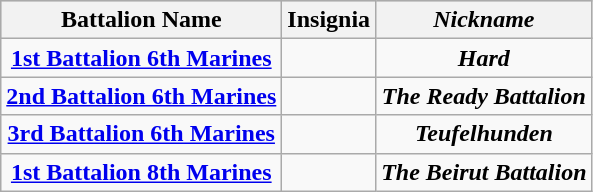<table class="wikitable sortable" style="text-align:center;">
<tr bgcolor="#CCCCCC">
<th><strong>Battalion Name</strong></th>
<th><strong>Insignia</strong></th>
<th><strong><em>Nickname</em></strong></th>
</tr>
<tr>
<td><strong><a href='#'>1st Battalion 6th Marines</a></strong></td>
<td></td>
<td><strong><em> Hard </em></strong></td>
</tr>
<tr>
<td><strong><a href='#'>2nd Battalion 6th Marines</a></strong></td>
<td></td>
<td><strong><em>The Ready Battalion</em></strong></td>
</tr>
<tr>
<td><strong><a href='#'>3rd Battalion 6th Marines</a></strong></td>
<td></td>
<td><strong><em>Teufelhunden</em></strong></td>
</tr>
<tr>
<td><strong><a href='#'>1st Battalion 8th Marines</a></strong></td>
<td></td>
<td><strong><em>The Beirut Battalion</em></strong></td>
</tr>
</table>
